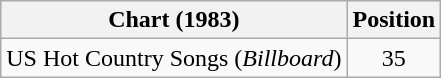<table class="wikitable">
<tr>
<th>Chart (1983)</th>
<th>Position</th>
</tr>
<tr>
<td>US Hot Country Songs (<em>Billboard</em>)</td>
<td align="center">35</td>
</tr>
</table>
